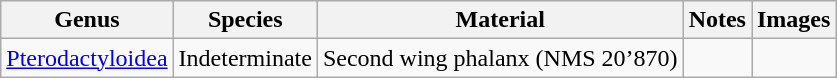<table class="wikitable">
<tr>
<th>Genus</th>
<th>Species</th>
<th>Material</th>
<th>Notes</th>
<th>Images</th>
</tr>
<tr>
<td><a href='#'>Pterodactyloidea</a></td>
<td>Indeterminate</td>
<td>Second wing phalanx (NMS 20’870)</td>
<td></td>
<td></td>
</tr>
</table>
